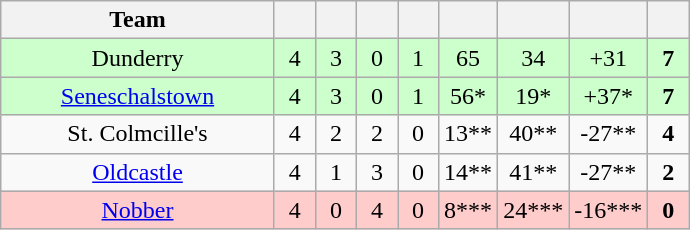<table class="wikitable" style="text-align:center">
<tr>
<th style="width:175px;">Team</th>
<th width="20"></th>
<th width="20"></th>
<th width="20"></th>
<th width="20"></th>
<th width="20"></th>
<th width="20"></th>
<th width="20"></th>
<th width="20"></th>
</tr>
<tr style="background:#cfc;">
<td>Dunderry</td>
<td>4</td>
<td>3</td>
<td>0</td>
<td>1</td>
<td>65</td>
<td>34</td>
<td>+31</td>
<td><strong>7</strong></td>
</tr>
<tr style="background:#cfc;">
<td><a href='#'>Seneschalstown</a></td>
<td>4</td>
<td>3</td>
<td>0</td>
<td>1</td>
<td>56*</td>
<td>19*</td>
<td>+37*</td>
<td><strong>7</strong></td>
</tr>
<tr>
<td>St. Colmcille's</td>
<td>4</td>
<td>2</td>
<td>2</td>
<td>0</td>
<td>13**</td>
<td>40**</td>
<td>-27**</td>
<td><strong>4</strong></td>
</tr>
<tr>
<td><a href='#'>Oldcastle</a></td>
<td>4</td>
<td>1</td>
<td>3</td>
<td>0</td>
<td>14**</td>
<td>41**</td>
<td>-27**</td>
<td><strong>2</strong></td>
</tr>
<tr style="background:#fcc;">
<td><a href='#'>Nobber</a></td>
<td>4</td>
<td>0</td>
<td>4</td>
<td>0</td>
<td>8***</td>
<td>24***</td>
<td>-16***</td>
<td><strong>0</strong></td>
</tr>
</table>
